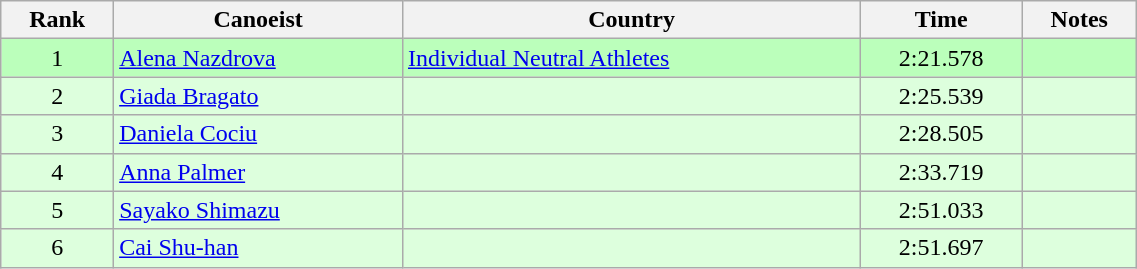<table class="wikitable" style="text-align:center;width: 60%">
<tr>
<th>Rank</th>
<th>Canoeist</th>
<th>Country</th>
<th>Time</th>
<th>Notes</th>
</tr>
<tr bgcolor=bbffbb>
<td>1</td>
<td align="left"><a href='#'>Alena Nazdrova</a></td>
<td align="left"><a href='#'>Individual Neutral Athletes</a></td>
<td>2:21.578</td>
<td></td>
</tr>
<tr bgcolor=ddffdd>
<td>2</td>
<td align="left"><a href='#'>Giada Bragato</a></td>
<td align="left"></td>
<td>2:25.539</td>
<td></td>
</tr>
<tr bgcolor=ddffdd>
<td>3</td>
<td align="left"><a href='#'>Daniela Cociu</a></td>
<td align="left"></td>
<td>2:28.505</td>
<td></td>
</tr>
<tr bgcolor=ddffdd>
<td>4</td>
<td align="left"><a href='#'>Anna Palmer</a></td>
<td align="left"></td>
<td>2:33.719</td>
<td></td>
</tr>
<tr bgcolor=ddffdd>
<td>5</td>
<td align="left"><a href='#'>Sayako Shimazu</a></td>
<td align="left"></td>
<td>2:51.033</td>
<td></td>
</tr>
<tr bgcolor=ddffdd>
<td>6</td>
<td align="left"><a href='#'>Cai Shu-han</a></td>
<td align="left"></td>
<td>2:51.697</td>
<td></td>
</tr>
</table>
